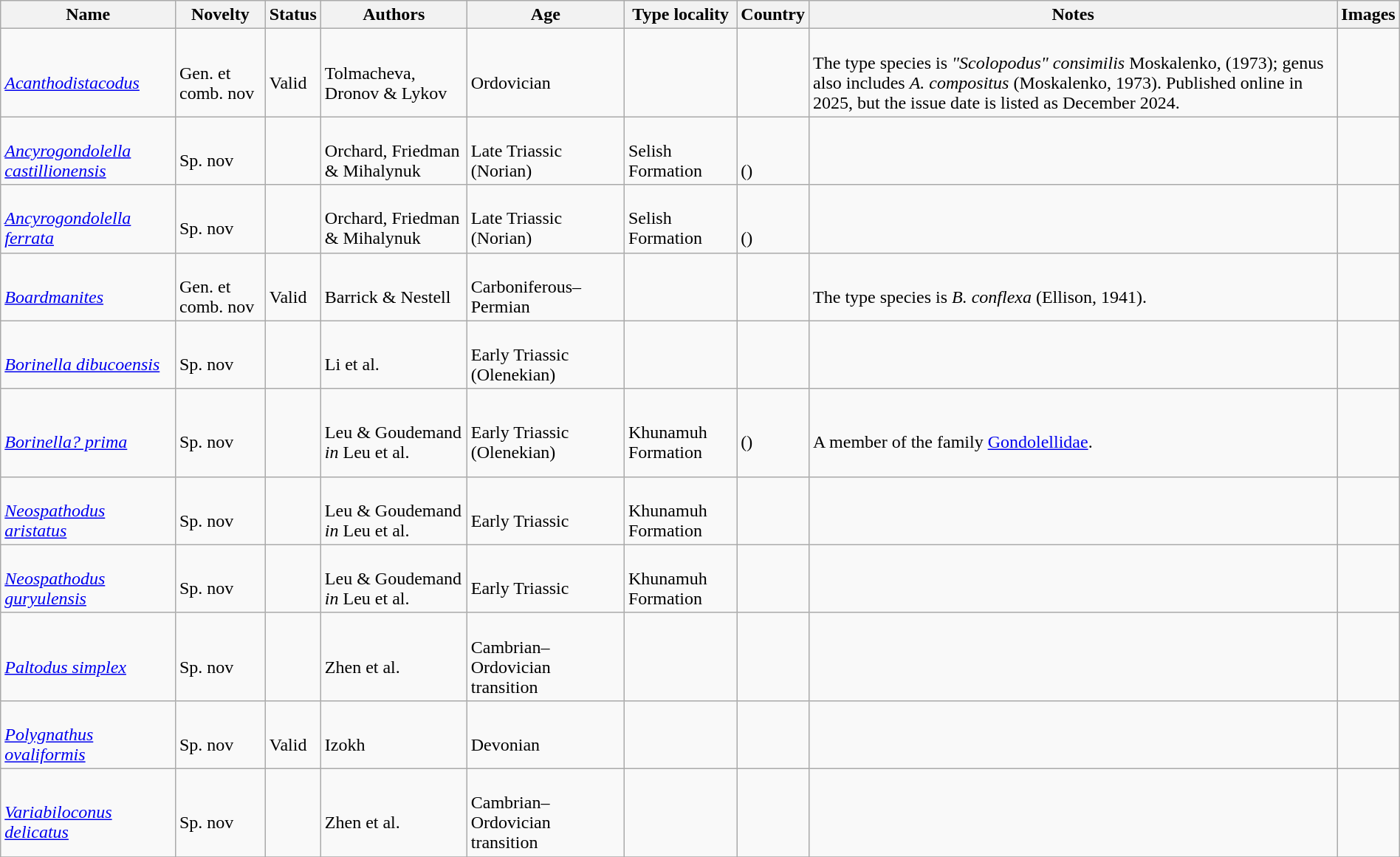<table class="wikitable sortable" align="center" width="100%">
<tr>
<th>Name</th>
<th>Novelty</th>
<th>Status</th>
<th>Authors</th>
<th>Age</th>
<th>Type locality</th>
<th>Country</th>
<th>Notes</th>
<th>Images</th>
</tr>
<tr>
<td><br><em><a href='#'>Acanthodistacodus</a></em></td>
<td><br>Gen. et comb. nov</td>
<td><br>Valid</td>
<td><br>Tolmacheva, Dronov & Lykov</td>
<td><br>Ordovician</td>
<td></td>
<td><br></td>
<td><br>The type species is <em>"Scolopodus" consimilis</em> Moskalenko, (1973); genus also includes <em>A. compositus</em> (Moskalenko, 1973). Published online in 2025, but the issue date is listed as December 2024.</td>
<td></td>
</tr>
<tr>
<td><br><em><a href='#'>Ancyrogondolella castillionensis</a></em></td>
<td><br>Sp. nov</td>
<td></td>
<td><br>Orchard, Friedman & Mihalynuk</td>
<td><br>Late Triassic (Norian)</td>
<td><br>Selish Formation</td>
<td><br><br>()</td>
<td></td>
<td></td>
</tr>
<tr>
<td><br><em><a href='#'>Ancyrogondolella ferrata</a></em></td>
<td><br>Sp. nov</td>
<td></td>
<td><br>Orchard, Friedman & Mihalynuk</td>
<td><br>Late Triassic (Norian)</td>
<td><br>Selish Formation</td>
<td><br><br>()</td>
<td></td>
<td></td>
</tr>
<tr>
<td><br><em><a href='#'>Boardmanites</a></em></td>
<td><br>Gen. et comb. nov</td>
<td><br>Valid</td>
<td><br>Barrick & Nestell</td>
<td><br>Carboniferous–Permian</td>
<td></td>
<td><br></td>
<td><br>The type species is <em>B. conflexa</em> (Ellison, 1941).</td>
<td></td>
</tr>
<tr>
<td><br><em><a href='#'>Borinella dibucoensis</a></em></td>
<td><br>Sp. nov</td>
<td></td>
<td><br>Li et al.</td>
<td><br>Early Triassic (Olenekian)</td>
<td></td>
<td><br></td>
<td></td>
<td></td>
</tr>
<tr>
<td><br><em><a href='#'>Borinella? prima</a></em></td>
<td><br>Sp. nov</td>
<td></td>
<td><br>Leu & Goudemand <em>in</em> Leu et al.</td>
<td><br>Early Triassic (Olenekian)</td>
<td><br>Khunamuh Formation</td>
<td><br><br>()<br>
<br>
</td>
<td><br>A member of the family <a href='#'>Gondolellidae</a>.</td>
<td></td>
</tr>
<tr>
<td><br><em><a href='#'>Neospathodus aristatus</a></em></td>
<td><br>Sp. nov</td>
<td></td>
<td><br>Leu & Goudemand <em>in</em> Leu et al.</td>
<td><br>Early Triassic</td>
<td><br>Khunamuh Formation</td>
<td><br><br>
<br>
</td>
<td></td>
<td></td>
</tr>
<tr>
<td><br><em><a href='#'>Neospathodus guryulensis</a></em></td>
<td><br>Sp. nov</td>
<td></td>
<td><br>Leu & Goudemand <em>in</em> Leu et al.</td>
<td><br>Early Triassic</td>
<td><br>Khunamuh Formation</td>
<td><br></td>
<td></td>
<td></td>
</tr>
<tr>
<td><br><em><a href='#'>Paltodus simplex</a></em></td>
<td><br>Sp. nov</td>
<td></td>
<td><br>Zhen et al.</td>
<td><br>Cambrian–Ordovician transition</td>
<td></td>
<td><br></td>
<td></td>
<td></td>
</tr>
<tr>
<td><br><em><a href='#'>Polygnathus ovaliformis</a></em></td>
<td><br>Sp. nov</td>
<td><br>Valid</td>
<td><br>Izokh</td>
<td><br>Devonian</td>
<td></td>
<td><br></td>
<td></td>
<td></td>
</tr>
<tr>
<td><br><em><a href='#'>Variabiloconus delicatus</a></em></td>
<td><br>Sp. nov</td>
<td></td>
<td><br>Zhen et al.</td>
<td><br>Cambrian–Ordovician transition</td>
<td></td>
<td><br></td>
<td></td>
<td></td>
</tr>
<tr>
</tr>
</table>
